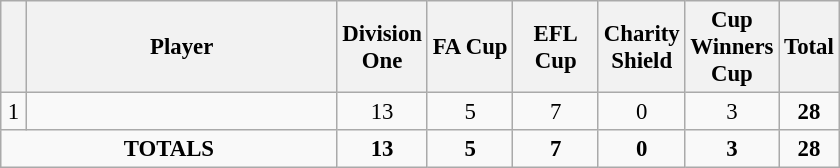<table class="wikitable sortable" style="font-size: 95%; text-align: center">
<tr>
<th width=10></th>
<th width=200>Player</th>
<th width=50>Division One</th>
<th width=50>FA Cup</th>
<th width=50>EFL Cup</th>
<th width=50>Charity Shield</th>
<th width=50>Cup Winners Cup</th>
<th>Total</th>
</tr>
<tr>
<td>1</td>
<td></td>
<td>13</td>
<td>5</td>
<td>7</td>
<td>0</td>
<td>3</td>
<td><strong>28</strong></td>
</tr>
<tr>
<td colspan="2"><strong>TOTALS</strong></td>
<td><strong>13</strong></td>
<td><strong>5</strong></td>
<td><strong>7</strong></td>
<td><strong>0</strong></td>
<td><strong>3</strong></td>
<td><strong>28</strong></td>
</tr>
</table>
